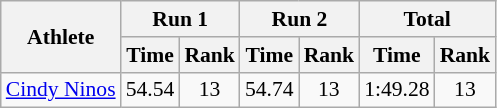<table class="wikitable"  border="1" style="font-size:90%">
<tr>
<th rowspan="2">Athlete</th>
<th colspan="2">Run 1</th>
<th colspan="2">Run 2</th>
<th colspan="2">Total</th>
</tr>
<tr>
<th>Time</th>
<th>Rank</th>
<th>Time</th>
<th>Rank</th>
<th>Time</th>
<th>Rank</th>
</tr>
<tr>
<td><a href='#'>Cindy Ninos</a></td>
<td align="center">54.54</td>
<td align="center">13</td>
<td align="center">54.74</td>
<td align="center">13</td>
<td align="center">1:49.28</td>
<td align="center">13</td>
</tr>
</table>
